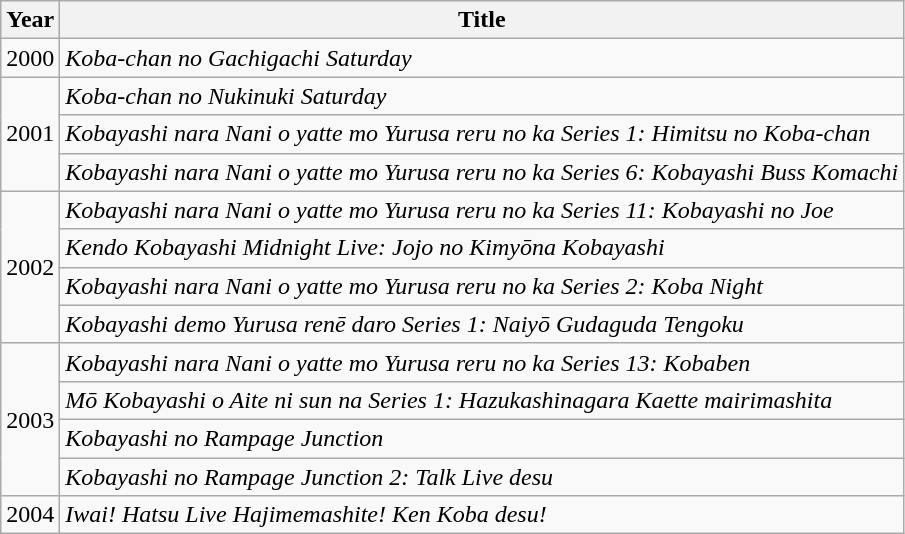<table class="wikitable">
<tr>
<th>Year</th>
<th>Title</th>
</tr>
<tr>
<td>2000</td>
<td><em>Koba-chan no Gachigachi Saturday</em></td>
</tr>
<tr>
<td rowspan="3">2001</td>
<td><em>Koba-chan no Nukinuki Saturday</em></td>
</tr>
<tr>
<td><em>Kobayashi nara Nani o yatte mo Yurusa reru no ka Series 1: Himitsu no Koba-chan</em></td>
</tr>
<tr>
<td><em>Kobayashi nara Nani o yatte mo Yurusa reru no ka Series 6: Kobayashi Buss Komachi</em></td>
</tr>
<tr>
<td rowspan="4">2002</td>
<td><em>Kobayashi nara Nani o yatte mo Yurusa reru no ka Series 11: Kobayashi no Joe</em></td>
</tr>
<tr>
<td><em>Kendo Kobayashi Midnight Live: Jojo no Kimyōna Kobayashi</em></td>
</tr>
<tr>
<td><em>Kobayashi nara Nani o yatte mo Yurusa reru no ka Series 2: Koba Night</em></td>
</tr>
<tr>
<td><em>Kobayashi demo Yurusa renē daro Series 1: Naiyō Gudaguda Tengoku</em></td>
</tr>
<tr>
<td rowspan="4">2003</td>
<td><em>Kobayashi nara Nani o yatte mo Yurusa reru no ka Series 13: Kobaben</em></td>
</tr>
<tr>
<td><em>Mō Kobayashi o Aite ni sun na Series 1: Hazukashinagara Kaette mairimashita</em></td>
</tr>
<tr>
<td><em>Kobayashi no Rampage Junction</em></td>
</tr>
<tr>
<td><em>Kobayashi no Rampage Junction 2: Talk Live desu</em></td>
</tr>
<tr>
<td>2004</td>
<td><em>Iwai! Hatsu Live Hajimemashite! Ken Koba desu!</em></td>
</tr>
</table>
